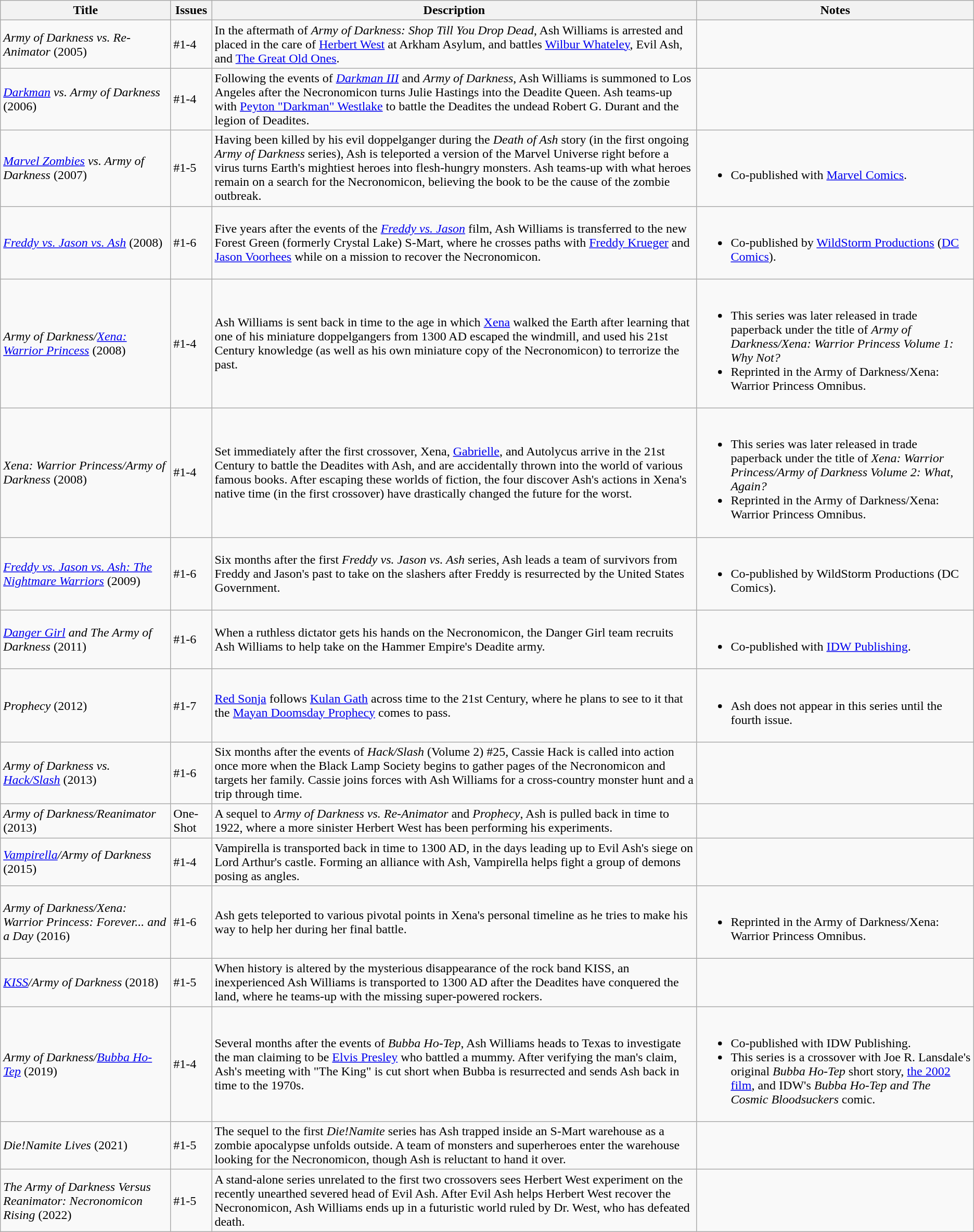<table class="wikitable">
<tr>
<th>Title</th>
<th>Issues</th>
<th>Description</th>
<th>Notes</th>
</tr>
<tr>
<td><em>Army of Darkness vs. Re-Animator</em> (2005)</td>
<td>#1-4</td>
<td>In the aftermath of <em>Army of Darkness: Shop Till You Drop Dead</em>, Ash Williams is arrested and placed in the care of <a href='#'>Herbert West</a> at Arkham Asylum, and battles <a href='#'>Wilbur Whateley</a>, Evil Ash, and <a href='#'>The Great Old Ones</a>.</td>
<td></td>
</tr>
<tr>
<td><em><a href='#'>Darkman</a> vs. Army of Darkness</em> (2006)</td>
<td>#1-4</td>
<td>Following the events of <em><a href='#'>Darkman III</a></em> and <em>Army of Darkness</em>, Ash Williams is summoned to Los Angeles after the Necronomicon turns Julie Hastings into the Deadite Queen. Ash teams-up with <a href='#'>Peyton "Darkman" Westlake</a> to battle the Deadites the undead Robert G. Durant and the legion of Deadites.</td>
<td></td>
</tr>
<tr>
<td><em><a href='#'>Marvel Zombies</a> vs. Army of Darkness</em> (2007)</td>
<td>#1-5</td>
<td>Having been killed by his evil doppelganger during the <em>Death of Ash</em> story (in the first ongoing <em>Army of Darkness</em> series), Ash is teleported a version of the Marvel Universe right before a virus turns Earth's mightiest heroes into flesh-hungry monsters. Ash teams-up with what heroes remain on a search for the Necronomicon, believing the book to be the cause of the zombie outbreak.</td>
<td><br><ul><li>Co-published with <a href='#'>Marvel Comics</a>.</li></ul></td>
</tr>
<tr>
<td><em><a href='#'>Freddy vs. Jason vs. Ash</a></em> (2008)</td>
<td>#1-6</td>
<td>Five years after the events of the <em><a href='#'>Freddy vs. Jason</a></em> film, Ash Williams is transferred to the new Forest Green (formerly Crystal Lake) S-Mart, where he crosses paths with <a href='#'>Freddy Krueger</a> and <a href='#'>Jason Voorhees</a> while on a mission to recover the Necronomicon.</td>
<td><br><ul><li>Co-published by <a href='#'>WildStorm Productions</a> (<a href='#'>DC Comics</a>).</li></ul></td>
</tr>
<tr>
<td><em>Army of Darkness/<a href='#'>Xena: Warrior Princess</a></em> (2008)</td>
<td>#1-4</td>
<td>Ash Williams is sent back in time to the age in which <a href='#'>Xena</a> walked the Earth after learning that one of his miniature doppelgangers from 1300 AD escaped the windmill, and used his 21st Century knowledge (as well as his own miniature copy of the Necronomicon) to terrorize the past.</td>
<td><br><ul><li>This series was later released in trade paperback under the title of <em>Army of Darkness/Xena: Warrior Princess Volume 1: Why Not?</em></li><li>Reprinted in the Army of Darkness/Xena: Warrior Princess Omnibus.</li></ul></td>
</tr>
<tr>
<td><em>Xena: Warrior Princess/Army of Darkness</em> (2008)</td>
<td>#1-4</td>
<td>Set immediately after the first crossover, Xena, <a href='#'>Gabrielle</a>, and Autolycus arrive in the 21st Century to battle the Deadites with Ash, and are accidentally thrown into the world of various famous books. After escaping these worlds of fiction, the four discover Ash's actions in Xena's native time (in the first crossover) have drastically changed the future for the worst.</td>
<td><br><ul><li>This series was later released in trade paperback under the title of <em>Xena: Warrior Princess/Army of Darkness Volume 2: What, Again?</em></li><li>Reprinted in the Army of Darkness/Xena: Warrior Princess Omnibus.</li></ul></td>
</tr>
<tr>
<td><em><a href='#'>Freddy vs. Jason vs. Ash: The Nightmare Warriors</a></em> (2009)</td>
<td>#1-6</td>
<td>Six months after the first <em>Freddy vs. Jason vs. Ash</em> series, Ash leads a team of survivors from Freddy and Jason's past to take on the slashers after Freddy is resurrected by the United States Government.</td>
<td><br><ul><li>Co-published by WildStorm Productions (DC Comics).</li></ul></td>
</tr>
<tr>
<td><em><a href='#'>Danger Girl</a> and The Army of Darkness</em> (2011)</td>
<td>#1-6</td>
<td>When a ruthless dictator gets his hands on the Necronomicon, the Danger Girl team recruits Ash Williams to help take on the Hammer Empire's Deadite army.</td>
<td><br><ul><li>Co-published with <a href='#'>IDW Publishing</a>.</li></ul></td>
</tr>
<tr>
<td><em>Prophecy</em> (2012)</td>
<td>#1-7</td>
<td><a href='#'>Red Sonja</a> follows <a href='#'>Kulan Gath</a> across time to the 21st Century, where he plans to see to it that the <a href='#'>Mayan Doomsday Prophecy</a> comes to pass.</td>
<td><br><ul><li>Ash does not appear in this series until the fourth issue.</li></ul></td>
</tr>
<tr>
<td><em>Army of Darkness vs. <a href='#'>Hack/Slash</a></em> (2013)</td>
<td>#1-6</td>
<td>Six months after the events of <em>Hack/Slash</em> (Volume 2) #25, Cassie Hack is called into action once more when the Black Lamp Society begins to gather pages of the Necronomicon and targets her family. Cassie joins forces with Ash Williams for a cross-country monster hunt and a trip through time.</td>
<td></td>
</tr>
<tr>
<td><em>Army of Darkness/Reanimator</em> (2013)</td>
<td>One-Shot</td>
<td>A sequel to <em>Army of Darkness vs. Re-Animator</em> and <em>Prophecy</em>, Ash is pulled back in time to 1922, where a more sinister Herbert West has been performing his experiments.</td>
<td></td>
</tr>
<tr>
<td><em><a href='#'>Vampirella</a>/Army of Darkness</em> (2015)</td>
<td>#1-4</td>
<td>Vampirella is transported back in time to 1300 AD, in the days leading up to Evil Ash's siege on Lord Arthur's castle. Forming an alliance with Ash, Vampirella helps fight a group of demons posing as angles.</td>
<td></td>
</tr>
<tr>
<td><em>Army of Darkness/Xena: Warrior Princess: Forever... and a Day</em> (2016)</td>
<td>#1-6</td>
<td>Ash gets teleported to various pivotal points in Xena's personal timeline as he tries to make his way to help her during her final battle.</td>
<td><br><ul><li>Reprinted in the Army of Darkness/Xena: Warrior Princess Omnibus.</li></ul></td>
</tr>
<tr>
<td><em><a href='#'>KISS</a>/Army of Darkness</em> (2018)</td>
<td>#1-5</td>
<td>When history is altered by the mysterious disappearance of the rock band KISS, an inexperienced Ash Williams is transported to 1300 AD after the Deadites have conquered the land, where he teams-up with the missing super-powered rockers.</td>
<td></td>
</tr>
<tr>
<td><em>Army of Darkness/<a href='#'>Bubba Ho-Tep</a></em> (2019)</td>
<td>#1-4</td>
<td>Several months after the events of <em>Bubba Ho-Tep</em>, Ash Williams heads to Texas to investigate the man claiming to be <a href='#'>Elvis Presley</a> who battled a mummy. After verifying the man's claim, Ash's meeting with "The King" is cut short when Bubba is resurrected and sends Ash back in time to the 1970s.</td>
<td><br><ul><li>Co-published with IDW Publishing.</li><li>This series is a crossover with Joe R. Lansdale's original <em>Bubba Ho-Tep</em> short story, <a href='#'>the 2002 film</a>, and IDW's <em>Bubba Ho-Tep and The Cosmic Bloodsuckers</em> comic.</li></ul></td>
</tr>
<tr>
<td><em>Die!Namite Lives</em> (2021)</td>
<td>#1-5</td>
<td>The sequel to the first <em>Die!Namite</em> series has Ash trapped inside an S-Mart warehouse as a zombie apocalypse unfolds outside. A team of monsters and superheroes enter the warehouse looking for the Necronomicon, though Ash is reluctant to hand it over.</td>
<td></td>
</tr>
<tr>
<td><em>The Army of Darkness Versus Reanimator: Necronomicon Rising</em> (2022)</td>
<td>#1-5</td>
<td>A stand-alone series unrelated to the first two crossovers sees Herbert West experiment on the recently unearthed severed head of Evil Ash. After Evil Ash helps Herbert West recover the Necronomicon, Ash Williams ends up in a futuristic world ruled by Dr. West, who has defeated death.</td>
<td></td>
</tr>
</table>
